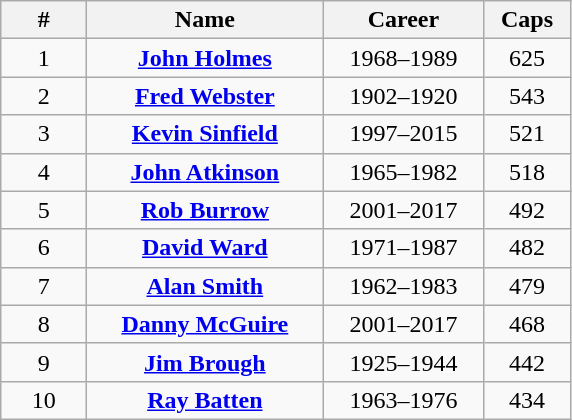<table class="wikitable sortable" style="text-align:center;">
<tr>
<th width=50px>#</th>
<th style="width:150px;">Name</th>
<th style="width:100px;">Career</th>
<th width=50px>Caps</th>
</tr>
<tr>
<td>1</td>
<td><strong><a href='#'>John Holmes</a></strong></td>
<td>1968–1989</td>
<td>625</td>
</tr>
<tr>
<td>2</td>
<td><strong><a href='#'>Fred Webster</a></strong></td>
<td>1902–1920</td>
<td>543</td>
</tr>
<tr>
<td>3</td>
<td><strong><a href='#'>Kevin Sinfield</a></strong></td>
<td>1997–2015</td>
<td>521</td>
</tr>
<tr>
<td>4</td>
<td><strong><a href='#'>John Atkinson</a></strong></td>
<td>1965–1982</td>
<td>518</td>
</tr>
<tr>
<td>5</td>
<td><strong><a href='#'>Rob Burrow</a></strong></td>
<td>2001–2017</td>
<td>492</td>
</tr>
<tr>
<td>6</td>
<td><strong><a href='#'>David Ward</a></strong></td>
<td>1971–1987</td>
<td>482</td>
</tr>
<tr>
<td>7</td>
<td><strong><a href='#'>Alan Smith</a></strong></td>
<td>1962–1983</td>
<td>479</td>
</tr>
<tr>
<td>8</td>
<td><strong><a href='#'>Danny McGuire</a></strong></td>
<td>2001–2017</td>
<td>468</td>
</tr>
<tr>
<td>9</td>
<td><strong><a href='#'>Jim Brough</a></strong></td>
<td>1925–1944</td>
<td>442</td>
</tr>
<tr>
<td>10</td>
<td><strong><a href='#'>Ray Batten</a></strong></td>
<td>1963–1976</td>
<td>434</td>
</tr>
</table>
